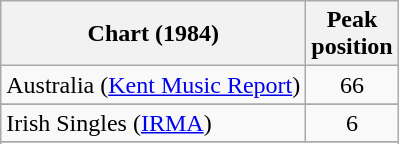<table class="wikitable sortable">
<tr>
<th>Chart (1984)</th>
<th>Peak<br>position</th>
</tr>
<tr>
<td>Australia (<a href='#'>Kent Music Report</a>)</td>
<td style="text-align:center;">66</td>
</tr>
<tr>
</tr>
<tr>
<td>Irish Singles (<a href='#'>IRMA</a>)</td>
<td align="center">6</td>
</tr>
<tr>
</tr>
<tr>
</tr>
<tr>
</tr>
<tr>
</tr>
</table>
